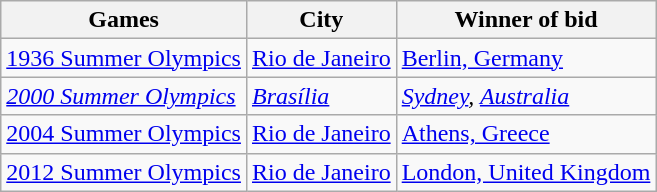<table class="wikitable">
<tr>
<th>Games</th>
<th>City</th>
<th>Winner of bid</th>
</tr>
<tr>
<td><a href='#'>1936 Summer Olympics</a></td>
<td><a href='#'>Rio de Janeiro</a></td>
<td><a href='#'>Berlin, Germany</a></td>
</tr>
<tr>
<td><em><a href='#'>2000 Summer Olympics</a></em></td>
<td><em><a href='#'>Brasília</a></em></td>
<td><em><a href='#'>Sydney</a>, <a href='#'>Australia</a></em></td>
</tr>
<tr>
<td><a href='#'>2004 Summer Olympics</a></td>
<td><a href='#'>Rio de Janeiro</a></td>
<td><a href='#'>Athens, Greece</a></td>
</tr>
<tr>
<td><a href='#'>2012 Summer Olympics</a></td>
<td><a href='#'>Rio de Janeiro</a></td>
<td><a href='#'>London, United Kingdom</a></td>
</tr>
</table>
